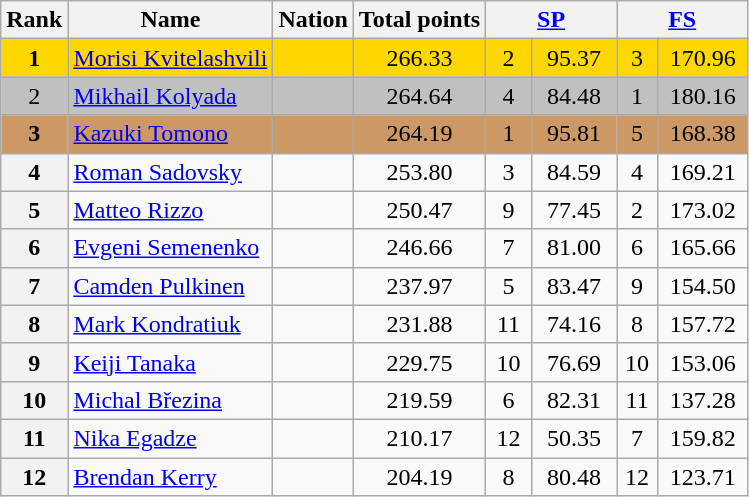<table class="wikitable sortable">
<tr>
<th>Rank</th>
<th>Name</th>
<th>Nation</th>
<th>Total points</th>
<th colspan="2" width="80px"><a href='#'>SP</a></th>
<th colspan="2" width="80px"><a href='#'>FS</a></th>
</tr>
<tr bgcolor="gold">
<td align="center"><strong>1</strong></td>
<td><a href='#'>Morisi Kvitelashvili</a></td>
<td></td>
<td align="center">266.33</td>
<td align="center">2</td>
<td align="center">95.37</td>
<td align="center">3</td>
<td align="center">170.96</td>
</tr>
<tr bgcolor="silver">
<td align="center">2</td>
<td><a href='#'>Mikhail Kolyada</a></td>
<td></td>
<td align="center">264.64</td>
<td align="center">4</td>
<td align="center">84.48</td>
<td align="center">1</td>
<td align="center">180.16</td>
</tr>
<tr bgcolor="cc9966">
<td align="center"><strong>3</strong></td>
<td><a href='#'>Kazuki Tomono</a></td>
<td></td>
<td align="center">264.19</td>
<td align="center">1</td>
<td align="center">95.81</td>
<td align="center">5</td>
<td align="center">168.38</td>
</tr>
<tr>
<th>4</th>
<td><a href='#'>Roman Sadovsky</a></td>
<td></td>
<td align="center">253.80</td>
<td align="center">3</td>
<td align="center">84.59</td>
<td align="center">4</td>
<td align="center">169.21</td>
</tr>
<tr>
<th>5</th>
<td><a href='#'>Matteo Rizzo</a></td>
<td></td>
<td align="center">250.47</td>
<td align="center">9</td>
<td align="center">77.45</td>
<td align="center">2</td>
<td align="center">173.02</td>
</tr>
<tr>
<th>6</th>
<td><a href='#'>Evgeni Semenenko</a></td>
<td></td>
<td align="center">246.66</td>
<td align="center">7</td>
<td align="center">81.00</td>
<td align="center">6</td>
<td align="center">165.66</td>
</tr>
<tr>
<th>7</th>
<td><a href='#'>Camden Pulkinen</a></td>
<td></td>
<td align="center">237.97</td>
<td align="center">5</td>
<td align="center">83.47</td>
<td align="center">9</td>
<td align="center">154.50</td>
</tr>
<tr>
<th>8</th>
<td><a href='#'>Mark Kondratiuk</a></td>
<td></td>
<td align="center">231.88</td>
<td align="center">11</td>
<td align="center">74.16</td>
<td align="center">8</td>
<td align="center">157.72</td>
</tr>
<tr>
<th>9</th>
<td><a href='#'>Keiji Tanaka</a></td>
<td></td>
<td align="center">229.75</td>
<td align="center">10</td>
<td align="center">76.69</td>
<td align="center">10</td>
<td align="center">153.06</td>
</tr>
<tr>
<th>10</th>
<td><a href='#'>Michal Březina</a></td>
<td></td>
<td align="center">219.59</td>
<td align="center">6</td>
<td align="center">82.31</td>
<td align="center">11</td>
<td align="center">137.28</td>
</tr>
<tr>
<th>11</th>
<td><a href='#'>Nika Egadze</a></td>
<td></td>
<td align="center">210.17</td>
<td align="center">12</td>
<td align="center">50.35</td>
<td align="center">7</td>
<td align="center">159.82</td>
</tr>
<tr>
<th>12</th>
<td><a href='#'>Brendan Kerry</a></td>
<td></td>
<td align="center">204.19</td>
<td align="center">8</td>
<td align="center">80.48</td>
<td align="center">12</td>
<td align="center">123.71</td>
</tr>
</table>
